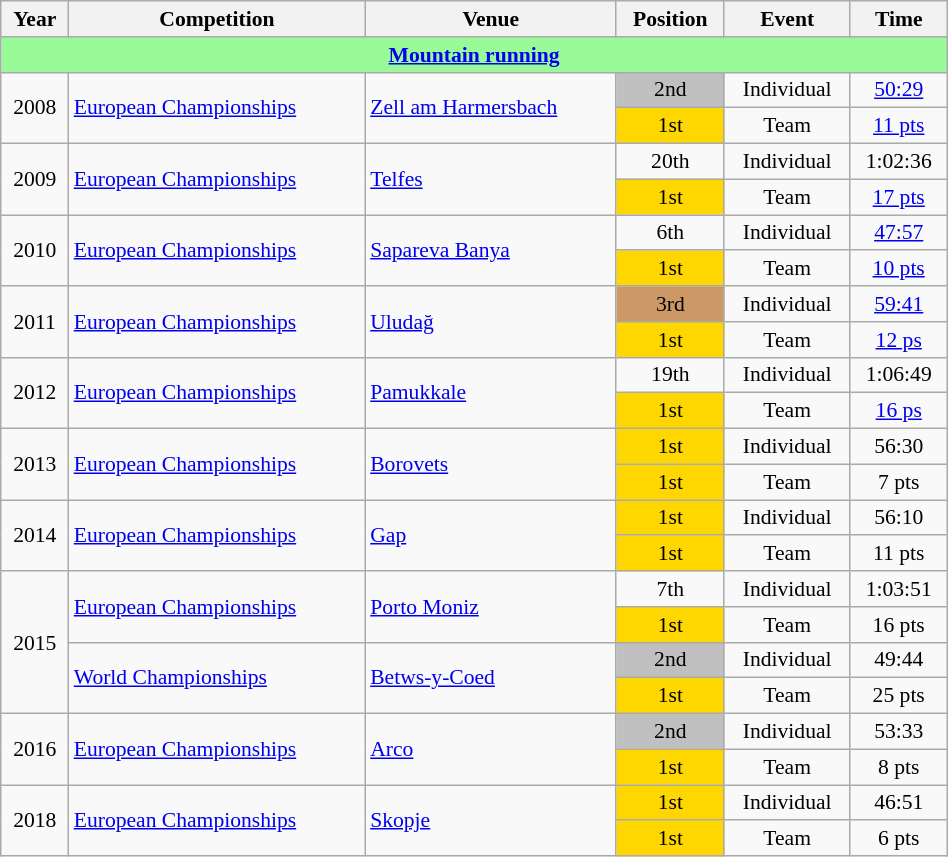<table class="wikitable" width=50% style="font-size:90%; text-align:center;">
<tr>
<th>Year</th>
<th>Competition</th>
<th>Venue</th>
<th>Position</th>
<th>Event</th>
<th>Time</th>
</tr>
<tr>
<td colspan="7" style="background:Palegreen;"><strong><a href='#'>Mountain running</a></strong></td>
</tr>
<tr>
<td rowspan=2>2008</td>
<td align=left rowspan=2><a href='#'>European Championships</a></td>
<td align=left rowspan=2> <a href='#'>Zell am Harmersbach</a></td>
<td bgcolor=silver>2nd</td>
<td>Individual</td>
<td><a href='#'>50:29</a></td>
</tr>
<tr>
<td bgcolor=gold>1st</td>
<td>Team</td>
<td><a href='#'>11 pts</a></td>
</tr>
<tr>
<td rowspan=2>2009</td>
<td align=left rowspan=2><a href='#'>European Championships</a></td>
<td align=left rowspan=2> <a href='#'>Telfes</a></td>
<td>20th</td>
<td>Individual</td>
<td>1:02:36</td>
</tr>
<tr>
<td bgcolor=gold>1st</td>
<td>Team</td>
<td><a href='#'>17 pts</a></td>
</tr>
<tr>
<td rowspan=2>2010</td>
<td align=left rowspan=2><a href='#'>European Championships</a></td>
<td align=left rowspan=2> <a href='#'>Sapareva Banya</a></td>
<td>6th</td>
<td>Individual</td>
<td><a href='#'>47:57</a></td>
</tr>
<tr>
<td bgcolor=gold>1st</td>
<td>Team</td>
<td><a href='#'>10 pts</a></td>
</tr>
<tr>
<td rowspan=2>2011</td>
<td align=left rowspan=2><a href='#'>European Championships</a></td>
<td align=left rowspan=2> <a href='#'>Uludağ</a></td>
<td bgcolor=cc9966>3rd</td>
<td>Individual</td>
<td><a href='#'>59:41</a></td>
</tr>
<tr>
<td bgcolor=gold>1st</td>
<td>Team</td>
<td><a href='#'>12 ps</a></td>
</tr>
<tr>
<td rowspan=2>2012</td>
<td align=left rowspan=2><a href='#'>European Championships</a></td>
<td align=left rowspan=2> <a href='#'>Pamukkale</a></td>
<td>19th</td>
<td>Individual</td>
<td>1:06:49</td>
</tr>
<tr>
<td bgcolor=gold>1st</td>
<td>Team</td>
<td><a href='#'>16 ps</a></td>
</tr>
<tr>
<td rowspan=2>2013</td>
<td align=left rowspan=2><a href='#'>European Championships</a></td>
<td align=left rowspan=2> <a href='#'>Borovets</a></td>
<td bgcolor=gold>1st</td>
<td>Individual</td>
<td>56:30</td>
</tr>
<tr>
<td bgcolor=gold>1st</td>
<td>Team</td>
<td>7 pts</td>
</tr>
<tr>
<td rowspan=2>2014</td>
<td align=left rowspan=2><a href='#'>European Championships</a></td>
<td align=left rowspan=2> <a href='#'>Gap</a></td>
<td bgcolor=gold>1st</td>
<td>Individual</td>
<td>56:10</td>
</tr>
<tr>
<td bgcolor=gold>1st</td>
<td>Team</td>
<td>11 pts</td>
</tr>
<tr>
<td rowspan=4>2015</td>
<td align=left rowspan=2><a href='#'>European Championships</a></td>
<td align=left rowspan=2> <a href='#'>Porto Moniz</a></td>
<td>7th</td>
<td>Individual</td>
<td>1:03:51</td>
</tr>
<tr>
<td bgcolor=gold>1st</td>
<td>Team</td>
<td>16 pts</td>
</tr>
<tr>
<td align=left rowspan=2><a href='#'>World Championships</a></td>
<td align=left rowspan=2> <a href='#'>Betws-y-Coed</a></td>
<td bgcolor=silver>2nd</td>
<td>Individual</td>
<td>49:44</td>
</tr>
<tr>
<td bgcolor=gold>1st</td>
<td>Team</td>
<td>25 pts</td>
</tr>
<tr>
<td rowspan=2>2016</td>
<td align=left rowspan=2><a href='#'>European Championships</a></td>
<td align=left rowspan=2> <a href='#'>Arco</a></td>
<td bgcolor=silver>2nd</td>
<td>Individual</td>
<td>53:33</td>
</tr>
<tr>
<td bgcolor=gold>1st</td>
<td>Team</td>
<td>8 pts</td>
</tr>
<tr>
<td rowspan=2>2018</td>
<td align=left rowspan=2><a href='#'>European Championships</a></td>
<td align=left rowspan=2> <a href='#'>Skopje</a></td>
<td bgcolor=gold>1st</td>
<td>Individual</td>
<td>46:51</td>
</tr>
<tr>
<td bgcolor=gold>1st</td>
<td>Team</td>
<td>6 pts</td>
</tr>
</table>
